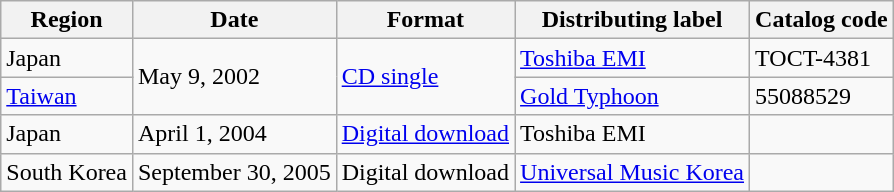<table class="wikitable">
<tr>
<th>Region</th>
<th>Date</th>
<th>Format</th>
<th>Distributing label</th>
<th>Catalog code</th>
</tr>
<tr>
<td>Japan</td>
<td rowspan="2">May 9, 2002</td>
<td rowspan="2"><a href='#'>CD single</a></td>
<td><a href='#'>Toshiba EMI</a></td>
<td>TOCT-4381</td>
</tr>
<tr>
<td><a href='#'>Taiwan</a></td>
<td><a href='#'>Gold Typhoon</a></td>
<td>55088529</td>
</tr>
<tr>
<td>Japan</td>
<td>April 1, 2004</td>
<td><a href='#'>Digital download</a></td>
<td>Toshiba EMI</td>
<td></td>
</tr>
<tr>
<td>South Korea</td>
<td>September 30, 2005</td>
<td>Digital download</td>
<td><a href='#'>Universal Music Korea</a></td>
<td></td>
</tr>
</table>
